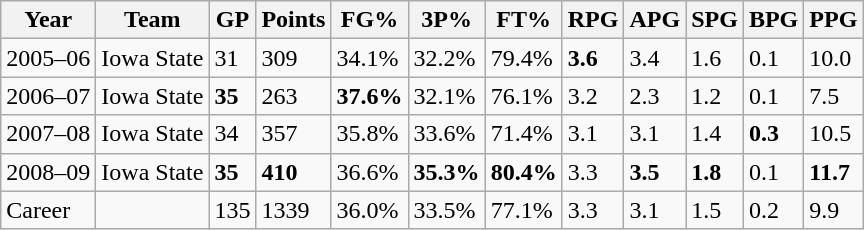<table class="wikitable">
<tr>
<th>Year</th>
<th>Team</th>
<th>GP</th>
<th>Points</th>
<th>FG%</th>
<th>3P%</th>
<th>FT%</th>
<th>RPG</th>
<th>APG</th>
<th>SPG</th>
<th>BPG</th>
<th>PPG</th>
</tr>
<tr>
<td>2005–06</td>
<td>Iowa State</td>
<td>31</td>
<td>309</td>
<td>34.1%</td>
<td>32.2%</td>
<td>79.4%</td>
<td><strong>3.6</strong></td>
<td>3.4</td>
<td>1.6</td>
<td>0.1</td>
<td>10.0</td>
</tr>
<tr>
<td>2006–07</td>
<td>Iowa State</td>
<td><strong>35</strong></td>
<td>263</td>
<td><strong>37.6%</strong></td>
<td>32.1%</td>
<td>76.1%</td>
<td>3.2</td>
<td>2.3</td>
<td>1.2</td>
<td>0.1</td>
<td>7.5</td>
</tr>
<tr>
<td>2007–08</td>
<td>Iowa State</td>
<td>34</td>
<td>357</td>
<td>35.8%</td>
<td>33.6%</td>
<td>71.4%</td>
<td>3.1</td>
<td>3.1</td>
<td>1.4</td>
<td><strong>0.3</strong></td>
<td>10.5</td>
</tr>
<tr>
<td>2008–09</td>
<td>Iowa State</td>
<td><strong>35</strong></td>
<td><strong>410</strong></td>
<td>36.6%</td>
<td><strong>35.3%</strong></td>
<td><strong>80.4%</strong></td>
<td>3.3</td>
<td><strong>3.5</strong></td>
<td><strong>1.8</strong></td>
<td>0.1</td>
<td><strong>11.7</strong></td>
</tr>
<tr>
<td>Career</td>
<td></td>
<td>135</td>
<td>1339</td>
<td>36.0%</td>
<td>33.5%</td>
<td>77.1%</td>
<td>3.3</td>
<td>3.1</td>
<td>1.5</td>
<td>0.2</td>
<td>9.9</td>
</tr>
</table>
